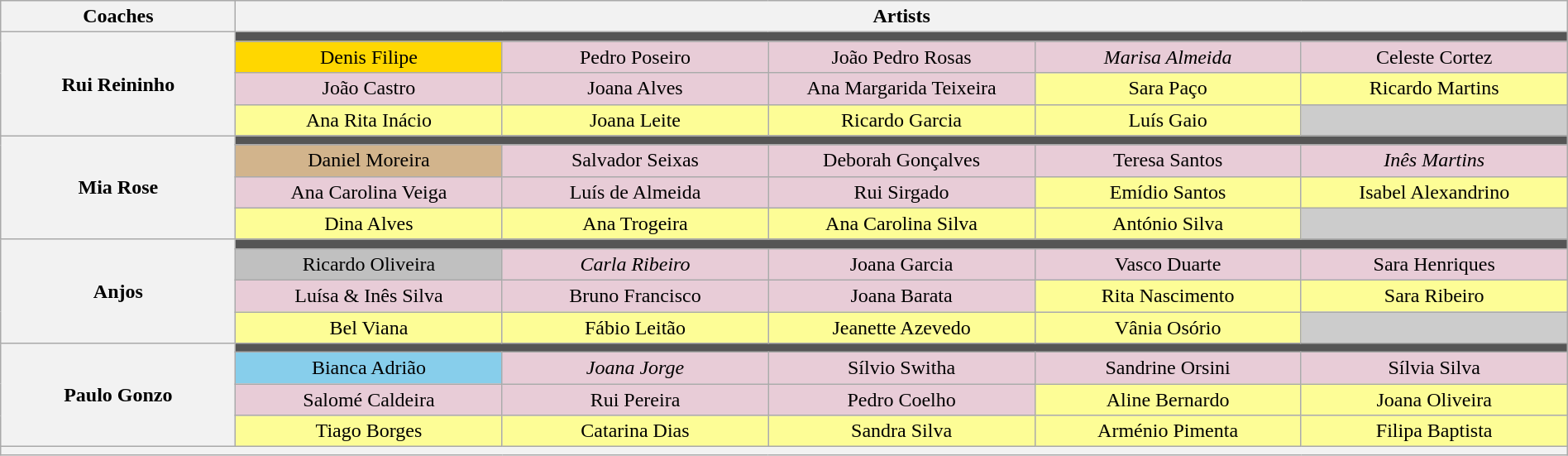<table class="wikitable" style="text-align:center; width:100%">
<tr>
<th scope="col" width="15%">Coaches</th>
<th scope="col" width="85%" colspan="9">Artists</th>
</tr>
<tr>
<th rowspan="4">Rui Reininho</th>
<td colspan="5" style="background:#555555"></td>
</tr>
<tr>
<td style="background:gold; width:17%">Denis Filipe</td>
<td style="background:#E8CCD7; width:17%">Pedro Poseiro</td>
<td style="background:#E8CCD7; width:17%">João Pedro Rosas</td>
<td style="background:#E8CCD7; width:17%"><em>Marisa Almeida</em></td>
<td style="background:#E8CCD7; width:17%">Celeste Cortez</td>
</tr>
<tr>
<td style="background:#E8CCD7">João Castro</td>
<td style="background:#E8CCD7">Joana Alves</td>
<td style="background:#E8CCD7">Ana Margarida Teixeira</td>
<td style="background:#FDFD96">Sara Paço</td>
<td style="background:#FDFD96">Ricardo Martins</td>
</tr>
<tr>
<td style="background:#FDFD96">Ana Rita Inácio</td>
<td style="background:#FDFD96">Joana Leite</td>
<td style="background:#FDFD96">Ricardo Garcia</td>
<td style="background:#FDFD96">Luís Gaio</td>
<td style="background:#cccccc"></td>
</tr>
<tr>
<th rowspan="4">Mia Rose</th>
<td colspan="5" style="background:#555555"></td>
</tr>
<tr>
<td style="background:tan">Daniel Moreira</td>
<td style="background:#E8CCD7">Salvador Seixas</td>
<td style="background:#E8CCD7">Deborah Gonçalves</td>
<td style="background:#E8CCD7">Teresa Santos</td>
<td style="background:#E8CCD7"><em>Inês Martins</em></td>
</tr>
<tr>
<td style="background:#E8CCD7">Ana Carolina Veiga</td>
<td style="background:#E8CCD7">Luís de Almeida</td>
<td style="background:#E8CCD7">Rui Sirgado</td>
<td style="background:#FDFD96">Emídio Santos</td>
<td style="background:#FDFD96">Isabel Alexandrino</td>
</tr>
<tr>
<td style="background:#FDFD96">Dina Alves</td>
<td style="background:#FDFD96">Ana Trogeira</td>
<td style="background:#FDFD96">Ana Carolina Silva</td>
<td style="background:#FDFD96">António Silva</td>
<td style="background:#cccccc"></td>
</tr>
<tr>
<th rowspan="4">Anjos</th>
<td colspan="5" style="background:#555555"></td>
</tr>
<tr>
<td style="background:silver">Ricardo Oliveira</td>
<td style="background:#E8CCD7"><em>Carla Ribeiro</em></td>
<td style="background:#E8CCD7">Joana Garcia</td>
<td style="background:#E8CCD7">Vasco Duarte</td>
<td style="background:#E8CCD7">Sara Henriques</td>
</tr>
<tr>
<td style="background:#E8CCD7">Luísa & Inês Silva</td>
<td style="background:#E8CCD7">Bruno Francisco</td>
<td style="background:#E8CCD7">Joana Barata</td>
<td style="background:#FDFD96">Rita Nascimento</td>
<td style="background:#FDFD96">Sara Ribeiro</td>
</tr>
<tr>
<td style="background:#FDFD96">Bel Viana</td>
<td style="background:#FDFD96">Fábio Leitão</td>
<td style="background:#FDFD96">Jeanette Azevedo</td>
<td style="background:#FDFD96">Vânia Osório</td>
<td style="background:#cccccc"></td>
</tr>
<tr>
<th rowspan="4">Paulo Gonzo</th>
<td colspan="5" style="background:#555555"></td>
</tr>
<tr>
<td style="background:skyblue">Bianca Adrião</td>
<td style="background:#E8CCD7"><em>Joana Jorge</em></td>
<td style="background:#E8CCD7">Sílvio Switha</td>
<td style="background:#E8CCD7">Sandrine Orsini</td>
<td style="background:#E8CCD7">Sílvia Silva</td>
</tr>
<tr>
<td style="background:#E8CCD7">Salomé Caldeira</td>
<td style="background:#E8CCD7">Rui Pereira</td>
<td style="background:#E8CCD7">Pedro Coelho</td>
<td style="background:#FDFD96">Aline Bernardo</td>
<td style="background:#FDFD96">Joana Oliveira</td>
</tr>
<tr>
<td style="background:#FDFD96">Tiago Borges</td>
<td style="background:#FDFD96">Catarina Dias</td>
<td style="background:#FDFD96">Sandra Silva</td>
<td style="background:#FDFD96">Arménio Pimenta</td>
<td style="background:#FDFD96">Filipa Baptista</td>
</tr>
<tr>
<th style="font-size:90%; line-height:12px" colspan="6"></th>
</tr>
</table>
